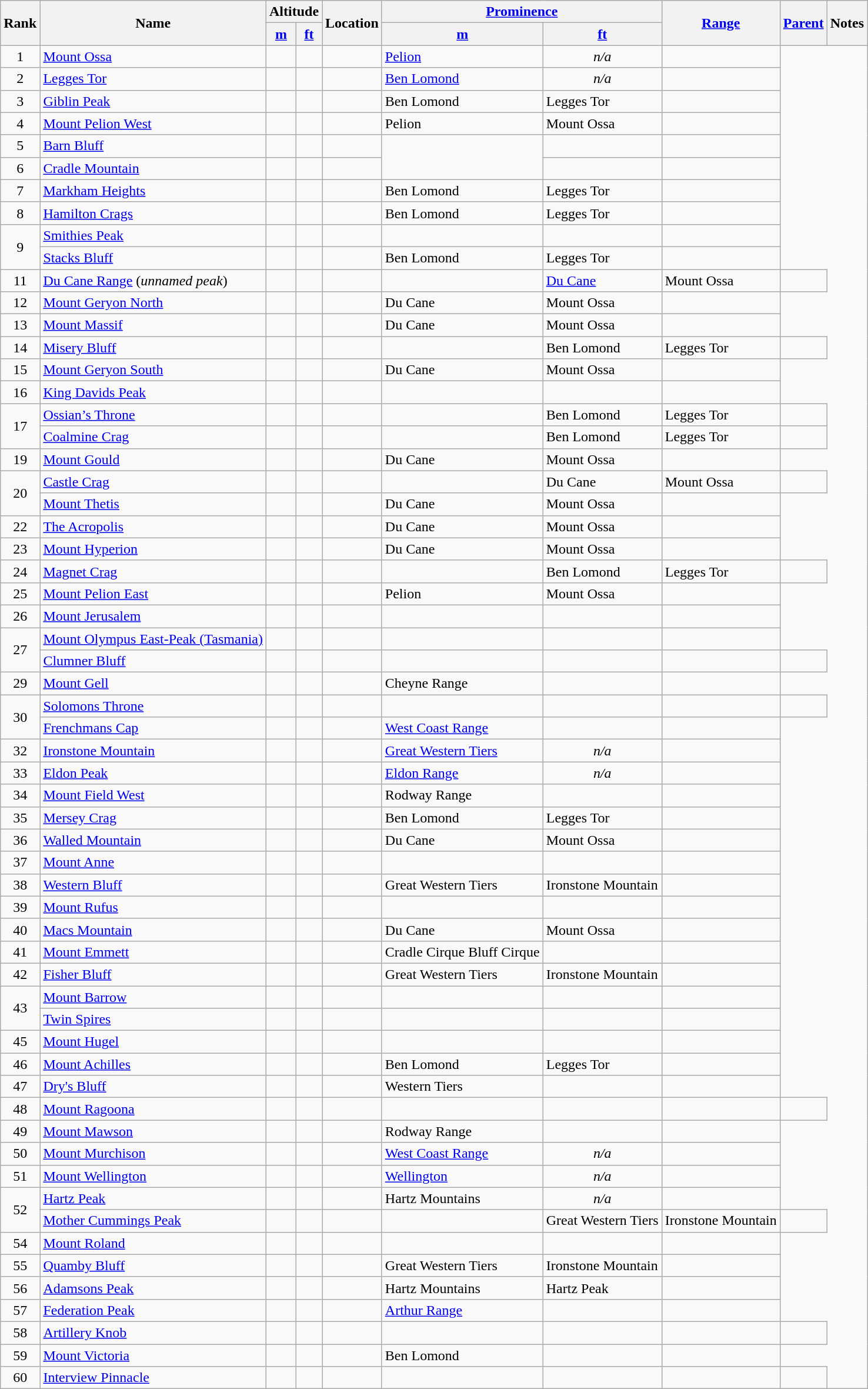<table class="wikitable sortable">
<tr>
<th scope="col" rowspan=2>Rank</th>
<th scope="col" rowspan=2>Name</th>
<th scope="col" colspan=2>Altitude </th>
<th scope="col" rowspan=2>Location</th>
<th scope="col" colspan=2><a href='#'>Prominence</a></th>
<th scope="col" rowspan=2><a href='#'>Range</a></th>
<th scope="col" rowspan=2><a href='#'>Parent</a></th>
<th scope="col" rowspan=2>Notes</th>
</tr>
<tr>
<th scope="col"><a href='#'>m</a></th>
<th scope="col"><a href='#'>ft</a></th>
<th scope="col"><a href='#'>m</a></th>
<th scope="col"><a href='#'>ft</a></th>
</tr>
<tr>
<td align=center>1</td>
<td><a href='#'>Mount Ossa</a></td>
<td></td>
<td></td>
<td></td>
<td><a href='#'>Pelion</a></td>
<td align=center><em>n/a</em></td>
<td></td>
</tr>
<tr>
<td align=center>2</td>
<td><a href='#'>Legges Tor</a></td>
<td></td>
<td></td>
<td></td>
<td><a href='#'>Ben Lomond</a></td>
<td align=center><em>n/a</em></td>
<td></td>
</tr>
<tr>
<td align=center>3</td>
<td><a href='#'>Giblin Peak</a></td>
<td></td>
<td></td>
<td></td>
<td>Ben Lomond</td>
<td>Legges Tor</td>
<td></td>
</tr>
<tr>
<td align=center>4</td>
<td><a href='#'>Mount Pelion West</a></td>
<td></td>
<td></td>
<td></td>
<td>Pelion</td>
<td>Mount Ossa</td>
<td></td>
</tr>
<tr>
<td align=center>5</td>
<td><a href='#'>Barn Bluff</a></td>
<td></td>
<td></td>
<td></td>
<td rowspan=2></td>
<td></td>
<td></td>
</tr>
<tr>
<td align=center>6</td>
<td><a href='#'>Cradle Mountain</a></td>
<td></td>
<td></td>
<td></td>
<td></td>
<td></td>
</tr>
<tr>
<td align=center>7</td>
<td><a href='#'>Markham Heights</a></td>
<td></td>
<td></td>
<td></td>
<td>Ben Lomond</td>
<td>Legges Tor</td>
<td></td>
</tr>
<tr>
<td align=center>8</td>
<td><a href='#'>Hamilton Crags</a></td>
<td></td>
<td></td>
<td></td>
<td>Ben Lomond</td>
<td>Legges Tor</td>
<td></td>
</tr>
<tr>
<td rowspan=2 align=center>9</td>
<td><a href='#'>Smithies Peak</a></td>
<td></td>
<td></td>
<td></td>
<td></td>
<td></td>
<td></td>
</tr>
<tr>
<td><a href='#'>Stacks Bluff</a></td>
<td></td>
<td></td>
<td></td>
<td>Ben Lomond</td>
<td>Legges Tor</td>
<td></td>
</tr>
<tr>
<td align=center>11</td>
<td><a href='#'>Du Cane Range</a> (<em>unnamed peak</em>)</td>
<td></td>
<td></td>
<td></td>
<td></td>
<td><a href='#'>Du Cane</a></td>
<td>Mount Ossa</td>
<td></td>
</tr>
<tr>
<td align=center>12</td>
<td><a href='#'>Mount Geryon North</a></td>
<td></td>
<td></td>
<td></td>
<td>Du Cane</td>
<td>Mount Ossa</td>
<td></td>
</tr>
<tr>
<td align=center>13</td>
<td><a href='#'>Mount Massif</a></td>
<td></td>
<td></td>
<td></td>
<td>Du Cane</td>
<td>Mount Ossa</td>
<td></td>
</tr>
<tr>
<td align=center>14</td>
<td><a href='#'>Misery Bluff</a></td>
<td></td>
<td></td>
<td></td>
<td></td>
<td>Ben Lomond</td>
<td>Legges Tor</td>
<td></td>
</tr>
<tr>
<td align=center>15</td>
<td><a href='#'>Mount Geryon South</a></td>
<td></td>
<td></td>
<td></td>
<td>Du Cane</td>
<td>Mount Ossa</td>
<td></td>
</tr>
<tr>
<td align=center>16</td>
<td><a href='#'>King Davids Peak</a></td>
<td></td>
<td></td>
<td></td>
<td></td>
<td></td>
<td></td>
</tr>
<tr>
<td rowspan=2 align=center>17</td>
<td><a href='#'>Ossian’s Throne</a></td>
<td></td>
<td></td>
<td></td>
<td></td>
<td>Ben Lomond</td>
<td>Legges Tor</td>
<td></td>
</tr>
<tr>
<td><a href='#'>Coalmine Crag</a></td>
<td></td>
<td></td>
<td></td>
<td></td>
<td>Ben Lomond</td>
<td>Legges Tor</td>
<td></td>
</tr>
<tr>
<td align=center>19</td>
<td><a href='#'>Mount Gould</a></td>
<td></td>
<td></td>
<td></td>
<td>Du Cane</td>
<td>Mount Ossa</td>
<td></td>
</tr>
<tr>
<td rowspan=2 align=center>20</td>
<td><a href='#'>Castle Crag</a></td>
<td></td>
<td></td>
<td></td>
<td></td>
<td>Du Cane</td>
<td>Mount Ossa</td>
<td></td>
</tr>
<tr>
<td><a href='#'>Mount Thetis</a></td>
<td></td>
<td></td>
<td></td>
<td>Du Cane</td>
<td>Mount Ossa</td>
<td></td>
</tr>
<tr>
<td align=center>22</td>
<td><a href='#'>The Acropolis</a></td>
<td></td>
<td></td>
<td></td>
<td>Du Cane</td>
<td>Mount Ossa</td>
<td></td>
</tr>
<tr>
<td align=center>23</td>
<td><a href='#'>Mount Hyperion</a></td>
<td></td>
<td></td>
<td></td>
<td>Du Cane</td>
<td>Mount Ossa</td>
<td></td>
</tr>
<tr>
<td align=center>24</td>
<td><a href='#'>Magnet Crag</a></td>
<td></td>
<td></td>
<td></td>
<td></td>
<td>Ben Lomond</td>
<td>Legges Tor</td>
<td></td>
</tr>
<tr>
<td align=center>25</td>
<td><a href='#'>Mount Pelion East</a></td>
<td></td>
<td></td>
<td></td>
<td>Pelion</td>
<td>Mount Ossa</td>
<td></td>
</tr>
<tr>
<td align=center>26</td>
<td><a href='#'>Mount Jerusalem</a></td>
<td></td>
<td></td>
<td></td>
<td></td>
<td></td>
<td></td>
</tr>
<tr>
<td rowspan=2 align=center>27</td>
<td><a href='#'>Mount Olympus East-Peak (Tasmania)</a></td>
<td></td>
<td></td>
<td></td>
<td></td>
<td></td>
<td></td>
</tr>
<tr>
<td><a href='#'>Clumner Bluff</a></td>
<td></td>
<td></td>
<td></td>
<td></td>
<td></td>
<td></td>
<td></td>
</tr>
<tr>
<td align=center>29</td>
<td><a href='#'>Mount Gell</a></td>
<td></td>
<td></td>
<td></td>
<td>Cheyne Range</td>
<td></td>
<td></td>
</tr>
<tr>
<td rowspan=2 align=center>30</td>
<td><a href='#'>Solomons Throne</a></td>
<td></td>
<td></td>
<td></td>
<td></td>
<td></td>
<td></td>
<td></td>
</tr>
<tr>
<td><a href='#'>Frenchmans Cap</a></td>
<td></td>
<td></td>
<td></td>
<td><a href='#'>West Coast Range</a></td>
<td></td>
<td></td>
</tr>
<tr>
<td align=center>32</td>
<td><a href='#'>Ironstone Mountain</a></td>
<td></td>
<td></td>
<td></td>
<td><a href='#'>Great Western Tiers</a></td>
<td align=center><em>n/a</em></td>
<td></td>
</tr>
<tr>
<td align=center>33</td>
<td><a href='#'>Eldon Peak</a></td>
<td></td>
<td></td>
<td></td>
<td><a href='#'>Eldon Range</a></td>
<td align=center><em>n/a</em></td>
<td></td>
</tr>
<tr>
<td align=center>34</td>
<td><a href='#'>Mount Field West</a></td>
<td></td>
<td></td>
<td></td>
<td>Rodway Range</td>
<td></td>
<td></td>
</tr>
<tr>
<td align=center>35</td>
<td><a href='#'>Mersey Crag</a></td>
<td></td>
<td></td>
<td></td>
<td>Ben Lomond</td>
<td>Legges Tor</td>
<td></td>
</tr>
<tr>
<td align=center>36</td>
<td><a href='#'>Walled Mountain</a></td>
<td></td>
<td></td>
<td></td>
<td>Du Cane</td>
<td>Mount Ossa</td>
<td></td>
</tr>
<tr>
<td align=center>37</td>
<td><a href='#'>Mount Anne</a></td>
<td></td>
<td></td>
<td></td>
<td></td>
<td></td>
<td></td>
</tr>
<tr>
<td align=center>38</td>
<td><a href='#'>Western Bluff</a></td>
<td></td>
<td></td>
<td></td>
<td>Great Western Tiers</td>
<td>Ironstone Mountain</td>
<td></td>
</tr>
<tr>
<td align=center>39</td>
<td><a href='#'>Mount Rufus</a></td>
<td></td>
<td></td>
<td></td>
<td></td>
<td></td>
<td></td>
</tr>
<tr>
<td align=center>40</td>
<td><a href='#'>Macs Mountain</a></td>
<td></td>
<td></td>
<td></td>
<td>Du Cane</td>
<td>Mount Ossa</td>
<td></td>
</tr>
<tr>
<td align=center>41</td>
<td><a href='#'>Mount Emmett</a></td>
<td></td>
<td></td>
<td></td>
<td>Cradle Cirque Bluff Cirque</td>
<td></td>
<td></td>
</tr>
<tr>
<td align=center>42</td>
<td><a href='#'>Fisher Bluff</a></td>
<td></td>
<td></td>
<td></td>
<td>Great Western Tiers</td>
<td>Ironstone Mountain</td>
<td></td>
</tr>
<tr>
<td rowspan=2 align=center>43</td>
<td><a href='#'>Mount Barrow</a></td>
<td></td>
<td></td>
<td></td>
<td></td>
<td></td>
<td></td>
</tr>
<tr>
<td><a href='#'>Twin Spires</a></td>
<td></td>
<td></td>
<td></td>
<td></td>
<td></td>
<td></td>
</tr>
<tr>
<td align=center>45</td>
<td><a href='#'>Mount Hugel</a></td>
<td></td>
<td></td>
<td></td>
<td></td>
<td></td>
<td></td>
</tr>
<tr>
<td align=center>46</td>
<td><a href='#'>Mount Achilles</a></td>
<td></td>
<td></td>
<td></td>
<td>Ben Lomond</td>
<td>Legges Tor</td>
<td></td>
</tr>
<tr>
<td align=center>47</td>
<td><a href='#'>Dry's Bluff</a></td>
<td></td>
<td></td>
<td></td>
<td>Western Tiers</td>
<td></td>
<td></td>
</tr>
<tr>
<td align=center>48</td>
<td><a href='#'>Mount Ragoona</a></td>
<td></td>
<td></td>
<td></td>
<td></td>
<td></td>
<td></td>
<td></td>
</tr>
<tr>
<td align=center>49</td>
<td><a href='#'>Mount Mawson</a></td>
<td></td>
<td></td>
<td></td>
<td>Rodway Range</td>
<td></td>
<td></td>
</tr>
<tr>
<td align=center>50</td>
<td><a href='#'>Mount Murchison</a></td>
<td></td>
<td></td>
<td></td>
<td><a href='#'>West Coast Range</a></td>
<td align=center><em>n/a</em></td>
<td></td>
</tr>
<tr>
<td align=center>51</td>
<td><a href='#'>Mount Wellington</a></td>
<td></td>
<td></td>
<td></td>
<td><a href='#'>Wellington</a></td>
<td align=center><em>n/a</em></td>
<td></td>
</tr>
<tr>
<td rowspan=2 align=center>52</td>
<td><a href='#'>Hartz Peak</a></td>
<td></td>
<td></td>
<td></td>
<td>Hartz Mountains</td>
<td align=center><em>n/a</em></td>
<td></td>
</tr>
<tr>
<td><a href='#'>Mother Cummings Peak</a></td>
<td></td>
<td></td>
<td></td>
<td></td>
<td>Great Western Tiers</td>
<td>Ironstone Mountain</td>
<td></td>
</tr>
<tr>
<td align=center>54</td>
<td><a href='#'>Mount Roland</a></td>
<td></td>
<td></td>
<td></td>
<td></td>
<td></td>
<td></td>
</tr>
<tr>
<td align=center>55</td>
<td><a href='#'>Quamby Bluff</a></td>
<td></td>
<td></td>
<td></td>
<td>Great Western Tiers</td>
<td>Ironstone Mountain</td>
<td></td>
</tr>
<tr>
<td align=center>56</td>
<td><a href='#'>Adamsons Peak</a></td>
<td></td>
<td></td>
<td></td>
<td>Hartz Mountains</td>
<td>Hartz Peak</td>
<td></td>
</tr>
<tr>
<td align=center>57</td>
<td><a href='#'>Federation Peak</a></td>
<td></td>
<td></td>
<td></td>
<td><a href='#'>Arthur Range</a></td>
<td></td>
<td></td>
</tr>
<tr>
<td align=center>58</td>
<td><a href='#'>Artillery Knob</a></td>
<td></td>
<td></td>
<td></td>
<td></td>
<td></td>
<td></td>
<td></td>
</tr>
<tr>
<td align=center>59</td>
<td><a href='#'>Mount Victoria</a></td>
<td></td>
<td></td>
<td></td>
<td>Ben Lomond</td>
<td></td>
<td></td>
</tr>
<tr>
<td align=center>60</td>
<td><a href='#'>Interview Pinnacle</a></td>
<td></td>
<td></td>
<td></td>
<td></td>
<td></td>
<td></td>
<td></td>
</tr>
</table>
